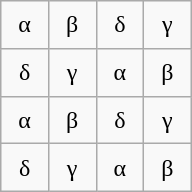<table class="wikitable" style="margin-left:auto;margin-right:auto;text-align:center;width:8em;height:8em;table-layout:fixed;">
<tr>
<td>α</td>
<td>β</td>
<td>δ</td>
<td>γ</td>
</tr>
<tr>
<td>δ</td>
<td>γ</td>
<td>α</td>
<td>β</td>
</tr>
<tr>
<td>α</td>
<td>β</td>
<td>δ</td>
<td>γ</td>
</tr>
<tr>
<td>δ</td>
<td>γ</td>
<td>α</td>
<td>β</td>
</tr>
</table>
